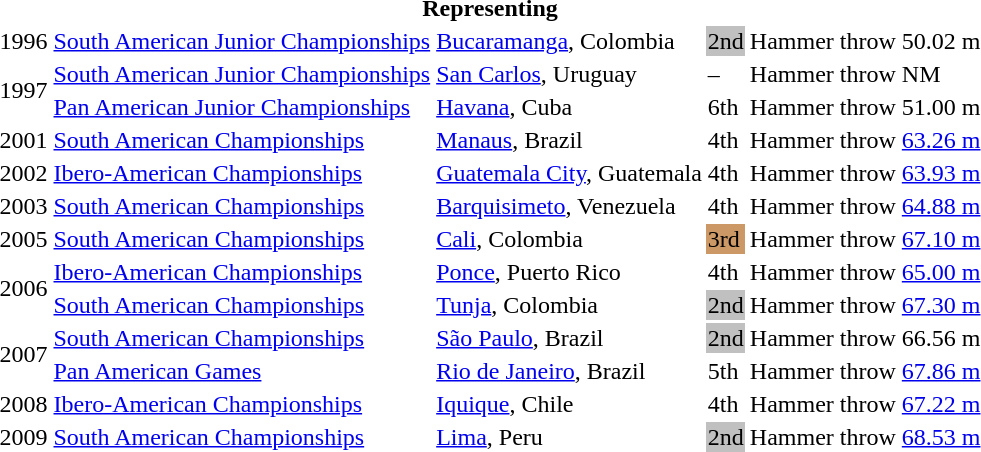<table>
<tr>
<th colspan="6">Representing </th>
</tr>
<tr>
<td>1996</td>
<td><a href='#'>South American Junior Championships</a></td>
<td><a href='#'>Bucaramanga</a>, Colombia</td>
<td bgcolor=silver>2nd</td>
<td>Hammer throw</td>
<td>50.02 m</td>
</tr>
<tr>
<td rowspan=2>1997</td>
<td><a href='#'>South American Junior Championships</a></td>
<td><a href='#'>San Carlos</a>, Uruguay</td>
<td>–</td>
<td>Hammer throw</td>
<td>NM</td>
</tr>
<tr>
<td><a href='#'>Pan American Junior Championships</a></td>
<td><a href='#'>Havana</a>, Cuba</td>
<td>6th</td>
<td>Hammer throw</td>
<td>51.00 m</td>
</tr>
<tr>
<td>2001</td>
<td><a href='#'>South American Championships</a></td>
<td><a href='#'>Manaus</a>, Brazil</td>
<td>4th</td>
<td>Hammer throw</td>
<td><a href='#'>63.26 m</a></td>
</tr>
<tr>
<td>2002</td>
<td><a href='#'>Ibero-American Championships</a></td>
<td><a href='#'>Guatemala City</a>, Guatemala</td>
<td>4th</td>
<td>Hammer throw</td>
<td><a href='#'>63.93 m</a></td>
</tr>
<tr>
<td>2003</td>
<td><a href='#'>South American Championships</a></td>
<td><a href='#'>Barquisimeto</a>, Venezuela</td>
<td>4th</td>
<td>Hammer throw</td>
<td><a href='#'>64.88 m</a></td>
</tr>
<tr>
<td>2005</td>
<td><a href='#'>South American Championships</a></td>
<td><a href='#'>Cali</a>, Colombia</td>
<td bgcolor=cc9966>3rd</td>
<td>Hammer throw</td>
<td><a href='#'>67.10 m</a></td>
</tr>
<tr>
<td rowspan=2>2006</td>
<td><a href='#'>Ibero-American Championships</a></td>
<td><a href='#'>Ponce</a>, Puerto Rico</td>
<td>4th</td>
<td>Hammer throw</td>
<td><a href='#'>65.00 m</a></td>
</tr>
<tr>
<td><a href='#'>South American Championships</a></td>
<td><a href='#'>Tunja</a>, Colombia</td>
<td bgcolor=silver>2nd</td>
<td>Hammer throw</td>
<td><a href='#'>67.30 m</a></td>
</tr>
<tr>
<td rowspan=2>2007</td>
<td><a href='#'>South American Championships</a></td>
<td><a href='#'>São Paulo</a>, Brazil</td>
<td bgcolor=silver>2nd</td>
<td>Hammer throw</td>
<td>66.56 m</td>
</tr>
<tr>
<td><a href='#'>Pan American Games</a></td>
<td><a href='#'>Rio de Janeiro</a>, Brazil</td>
<td>5th</td>
<td>Hammer throw</td>
<td><a href='#'>67.86 m</a></td>
</tr>
<tr>
<td>2008</td>
<td><a href='#'>Ibero-American Championships</a></td>
<td><a href='#'>Iquique</a>, Chile</td>
<td>4th</td>
<td>Hammer throw</td>
<td><a href='#'>67.22 m</a></td>
</tr>
<tr>
<td>2009</td>
<td><a href='#'>South American Championships</a></td>
<td><a href='#'>Lima</a>, Peru</td>
<td bgcolor=silver>2nd</td>
<td>Hammer throw</td>
<td><a href='#'>68.53 m</a></td>
</tr>
</table>
